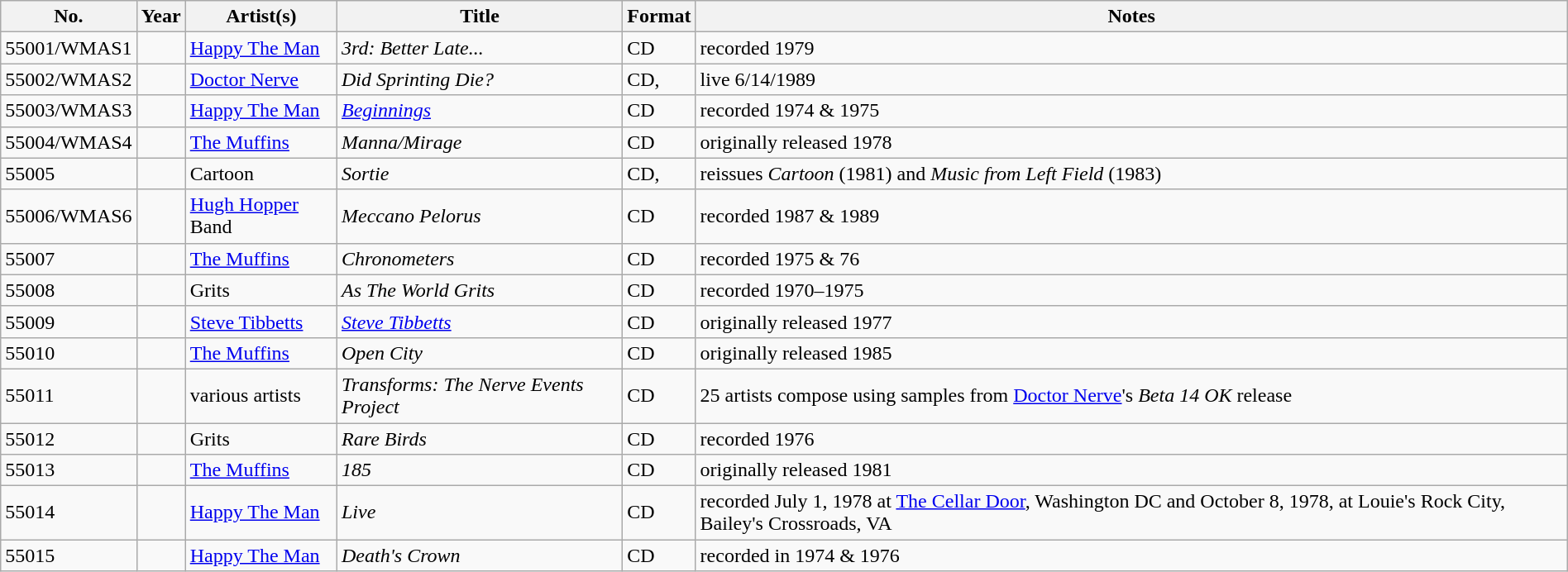<table class="wikitable" style="margin:0;width:100%">
<tr>
<th>No.</th>
<th>Year</th>
<th>Artist(s)</th>
<th>Title</th>
<th>Format</th>
<th>Notes</th>
</tr>
<tr>
<td>55001/WMAS1</td>
<td></td>
<td><a href='#'>Happy The Man</a></td>
<td><em>3rd: Better Late...</em></td>
<td>CD</td>
<td>recorded 1979</td>
</tr>
<tr>
<td>55002/WMAS2</td>
<td></td>
<td><a href='#'>Doctor Nerve</a></td>
<td><em>Did Sprinting Die?</em></td>
<td>CD, </td>
<td>live 6/14/1989</td>
</tr>
<tr>
<td>55003/WMAS3</td>
<td></td>
<td><a href='#'>Happy The Man</a></td>
<td><em><a href='#'>Beginnings</a></em></td>
<td>CD</td>
<td>recorded 1974 & 1975</td>
</tr>
<tr>
<td>55004/WMAS4</td>
<td></td>
<td><a href='#'>The Muffins</a></td>
<td><em>Manna/Mirage</em></td>
<td>CD</td>
<td>originally released 1978</td>
</tr>
<tr>
<td>55005</td>
<td></td>
<td>Cartoon</td>
<td><em>Sortie</em></td>
<td>CD, </td>
<td>reissues <em>Cartoon</em> (1981) and <em>Music from Left Field</em> (1983)</td>
</tr>
<tr>
<td>55006/WMAS6</td>
<td></td>
<td><a href='#'>Hugh Hopper</a> Band</td>
<td><em>Meccano Pelorus</em></td>
<td>CD</td>
<td>recorded 1987 & 1989</td>
</tr>
<tr>
<td>55007</td>
<td></td>
<td><a href='#'>The Muffins</a></td>
<td><em>Chronometers</em></td>
<td>CD</td>
<td>recorded 1975 & 76</td>
</tr>
<tr>
<td>55008</td>
<td></td>
<td>Grits</td>
<td><em>As The World Grits</em></td>
<td>CD</td>
<td>recorded 1970–1975</td>
</tr>
<tr>
<td>55009</td>
<td></td>
<td><a href='#'>Steve Tibbetts</a></td>
<td><em><a href='#'>Steve Tibbetts</a></em></td>
<td>CD</td>
<td>originally released 1977</td>
</tr>
<tr>
<td>55010</td>
<td></td>
<td><a href='#'>The Muffins</a></td>
<td><em>Open City</em></td>
<td>CD</td>
<td>originally released 1985</td>
</tr>
<tr>
<td>55011</td>
<td></td>
<td>various artists</td>
<td><em>Transforms: The Nerve Events Project</em></td>
<td>CD</td>
<td>25 artists compose using samples from <a href='#'>Doctor Nerve</a>'s <em>Beta 14 OK</em> release</td>
</tr>
<tr>
<td>55012</td>
<td></td>
<td>Grits</td>
<td><em>Rare Birds</em></td>
<td>CD</td>
<td>recorded 1976</td>
</tr>
<tr>
<td>55013</td>
<td></td>
<td><a href='#'>The Muffins</a></td>
<td><em>185</em></td>
<td>CD</td>
<td>originally released 1981</td>
</tr>
<tr>
<td>55014</td>
<td></td>
<td><a href='#'>Happy The Man</a></td>
<td><em>Live</em></td>
<td>CD</td>
<td>recorded July 1, 1978 at <a href='#'>The Cellar Door</a>, Washington DC and October 8, 1978, at Louie's Rock City, Bailey's Crossroads, VA</td>
</tr>
<tr>
<td>55015</td>
<td></td>
<td><a href='#'>Happy The Man</a></td>
<td><em>Death's Crown</em></td>
<td>CD</td>
<td>recorded in 1974 & 1976</td>
</tr>
</table>
